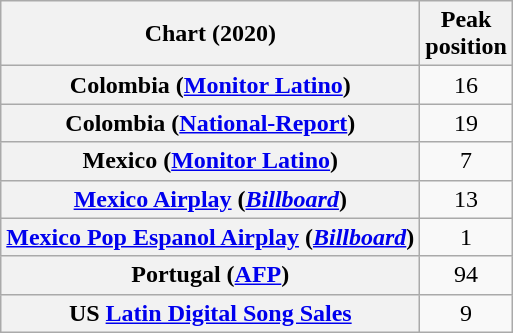<table class="wikitable sortable plainrowheaders" style="text-align:center">
<tr>
<th scope="col">Chart (2020)</th>
<th scope="col">Peak<br>position</th>
</tr>
<tr>
<th scope="row">Colombia (<a href='#'>Monitor Latino</a>)</th>
<td>16</td>
</tr>
<tr>
<th scope="row">Colombia (<a href='#'>National-Report</a>)</th>
<td>19</td>
</tr>
<tr>
<th scope="row">Mexico (<a href='#'>Monitor Latino</a>)</th>
<td>7</td>
</tr>
<tr>
<th scope="row"><a href='#'>Mexico Airplay</a> (<em><a href='#'>Billboard</a></em>)</th>
<td>13</td>
</tr>
<tr>
<th scope="row"><a href='#'>Mexico Pop Espanol Airplay</a> (<em><a href='#'>Billboard</a></em>)</th>
<td>1</td>
</tr>
<tr>
<th scope="row">Portugal (<a href='#'>AFP</a>)</th>
<td>94</td>
</tr>
<tr>
<th scope="row">US <a href='#'>Latin Digital Song Sales</a></th>
<td>9</td>
</tr>
</table>
